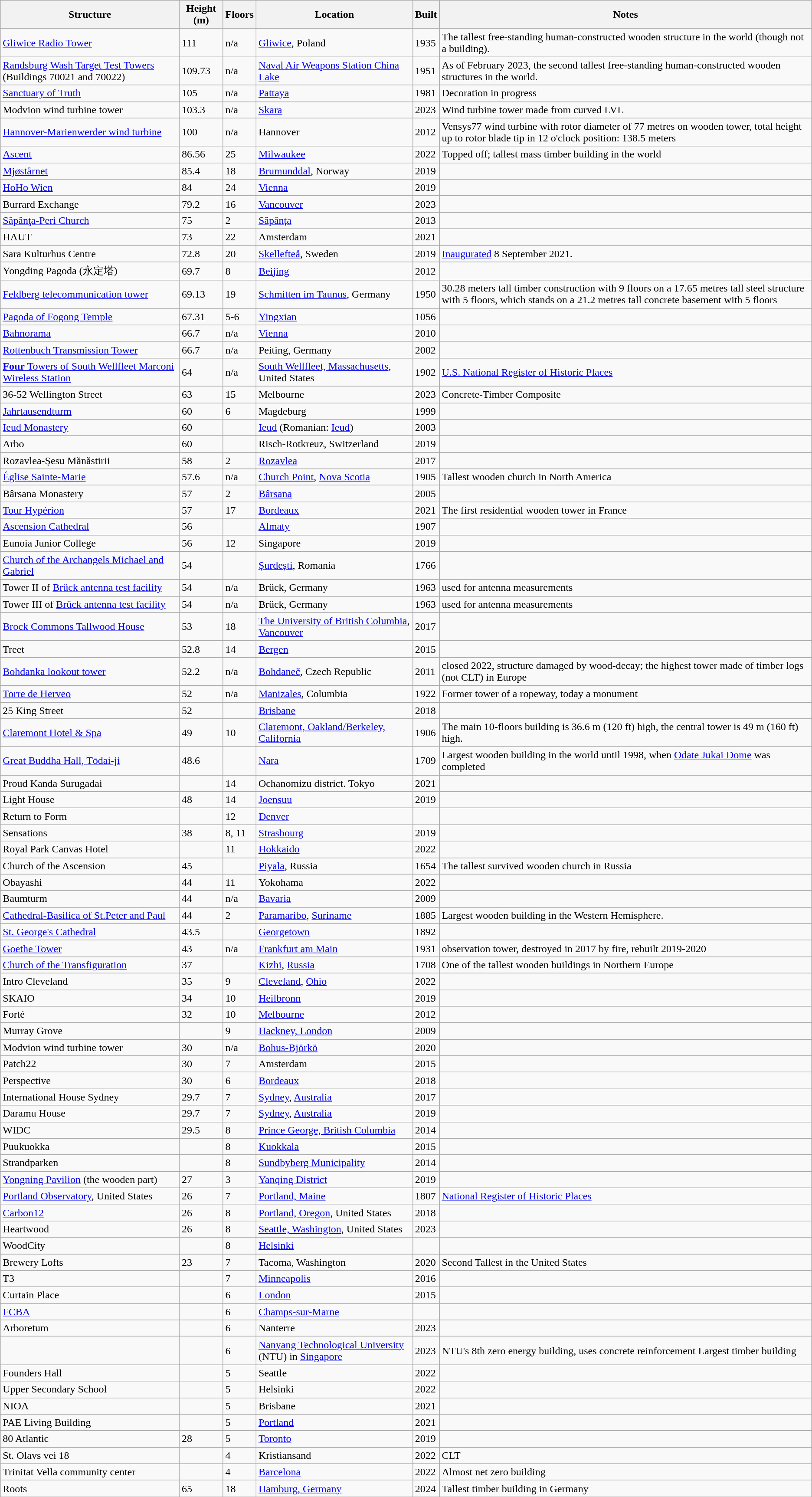<table class="wikitable sortable">
<tr>
<th>Structure</th>
<th>Height (m)</th>
<th>Floors</th>
<th>Location</th>
<th>Built</th>
<th class="unsortable">Notes</th>
</tr>
<tr>
<td><a href='#'>Gliwice Radio Tower</a></td>
<td>111</td>
<td>n/a</td>
<td><a href='#'>Gliwice</a>, Poland</td>
<td>1935</td>
<td>The tallest free-standing human-constructed wooden structure in the world (though not a building).</td>
</tr>
<tr>
<td><a href='#'>Randsburg Wash Target Test Towers</a> (Buildings 70021 and 70022)</td>
<td>109.73</td>
<td>n/a</td>
<td><a href='#'>Naval Air Weapons Station China Lake</a></td>
<td>1951</td>
<td>As of February 2023, the second tallest free-standing human-constructed wooden structures in the world.</td>
</tr>
<tr>
<td><a href='#'>Sanctuary of Truth</a></td>
<td>105</td>
<td>n/a</td>
<td><a href='#'>Pattaya</a></td>
<td>1981</td>
<td>Decoration in progress</td>
</tr>
<tr>
<td>Modvion wind turbine tower</td>
<td>103.3</td>
<td>n/a</td>
<td><a href='#'>Skara</a></td>
<td>2023</td>
<td>Wind turbine tower made from curved LVL<br></td>
</tr>
<tr>
<td><a href='#'>Hannover-Marienwerder wind turbine</a></td>
<td>100</td>
<td>n/a</td>
<td>Hannover</td>
<td>2012</td>
<td>Vensys77 wind turbine with rotor diameter of 77 metres on wooden tower, total height up to rotor blade tip in 12 o'clock position: 138.5 meters</td>
</tr>
<tr>
<td><a href='#'>Ascent</a></td>
<td>86.56</td>
<td>25</td>
<td><a href='#'>Milwaukee</a></td>
<td>2022</td>
<td>Topped off; tallest mass timber building in the world</td>
</tr>
<tr>
<td><a href='#'>Mjøstårnet</a></td>
<td>85.4</td>
<td>18</td>
<td><a href='#'>Brumunddal</a>, Norway</td>
<td>2019</td>
<td></td>
</tr>
<tr>
<td><a href='#'>HoHo Wien</a></td>
<td>84</td>
<td>24</td>
<td><a href='#'>Vienna</a></td>
<td>2019</td>
<td></td>
</tr>
<tr>
<td>Burrard Exchange</td>
<td>79.2</td>
<td>16</td>
<td><a href='#'>Vancouver</a></td>
<td>2023</td>
<td></td>
</tr>
<tr>
<td><a href='#'>Săpânţa-Peri Church</a></td>
<td>75</td>
<td>2</td>
<td><a href='#'>Săpânța</a></td>
<td>2013</td>
<td></td>
</tr>
<tr>
<td>HAUT</td>
<td>73</td>
<td>22</td>
<td>Amsterdam</td>
<td>2021</td>
<td></td>
</tr>
<tr>
<td>Sara Kulturhus Centre</td>
<td>72.8</td>
<td>20</td>
<td><a href='#'>Skellefteå</a>, Sweden</td>
<td>2019</td>
<td><a href='#'>Inaugurated</a> 8 September 2021.</td>
</tr>
<tr>
<td>Yongding Pagoda (永定塔)</td>
<td>69.7</td>
<td>8</td>
<td><a href='#'>Beijing</a></td>
<td>2012</td>
<td></td>
</tr>
<tr>
<td><a href='#'>Feldberg telecommunication tower</a></td>
<td>69.13</td>
<td>19</td>
<td><a href='#'>Schmitten im Taunus</a>, Germany</td>
<td>1950</td>
<td>30.28 meters tall timber construction with 9 floors on a 17.65 metres tall steel structure with 5 floors, which stands on a 21.2 metres tall concrete basement with 5 floors</td>
</tr>
<tr>
<td><a href='#'>Pagoda of Fogong Temple</a></td>
<td>67.31</td>
<td>5-6</td>
<td><a href='#'>Yingxian</a></td>
<td>1056</td>
<td></td>
</tr>
<tr>
<td><a href='#'>Bahnorama</a></td>
<td>66.7</td>
<td>n/a</td>
<td><a href='#'>Vienna</a></td>
<td>2010</td>
<td></td>
</tr>
<tr>
<td><a href='#'>Rottenbuch Transmission Tower</a></td>
<td>66.7</td>
<td>n/a</td>
<td>Peiting, Germany</td>
<td>2002</td>
<td></td>
</tr>
<tr>
<td><a href='#'><strong>Four</strong> Towers of South Wellfleet Marconi Wireless Station</a></td>
<td>64</td>
<td>n/a</td>
<td><a href='#'>South Wellfleet, Massachusetts</a>, United States</td>
<td>1902</td>
<td><a href='#'>U.S. National Register of Historic Places</a></td>
</tr>
<tr>
<td>36-52 Wellington Street</td>
<td>63</td>
<td>15</td>
<td>Melbourne</td>
<td>2023</td>
<td>Concrete-Timber Composite</td>
</tr>
<tr>
<td><a href='#'>Jahrtausendturm</a></td>
<td>60</td>
<td>6</td>
<td>Magdeburg</td>
<td>1999</td>
<td></td>
</tr>
<tr>
<td><a href='#'>Ieud Monastery</a></td>
<td>60</td>
<td></td>
<td><a href='#'>Ieud</a> (Romanian: <a href='#'>Ieud</a>)</td>
<td>2003</td>
<td></td>
</tr>
<tr>
<td>Arbo</td>
<td>60</td>
<td></td>
<td>Risch-Rotkreuz, Switzerland</td>
<td>2019</td>
<td></td>
</tr>
<tr>
<td>Rozavlea-Șesu Mănăstirii</td>
<td>58</td>
<td>2</td>
<td><a href='#'>Rozavlea</a></td>
<td>2017</td>
<td></td>
</tr>
<tr>
<td><a href='#'>Église Sainte-Marie</a></td>
<td>57.6</td>
<td>n/a</td>
<td><a href='#'>Church Point</a>, <a href='#'>Nova Scotia</a></td>
<td>1905</td>
<td>Tallest wooden church in North America</td>
</tr>
<tr>
<td>Bârsana Monastery</td>
<td>57</td>
<td>2</td>
<td><a href='#'>Bârsana</a></td>
<td>2005</td>
<td></td>
</tr>
<tr>
<td><a href='#'>Tour Hypérion</a></td>
<td>57</td>
<td>17</td>
<td><a href='#'>Bordeaux</a></td>
<td>2021</td>
<td>The first residential wooden tower in France</td>
</tr>
<tr>
<td><a href='#'>Ascension Cathedral</a></td>
<td>56</td>
<td></td>
<td><a href='#'>Almaty</a></td>
<td>1907</td>
<td></td>
</tr>
<tr>
<td>Eunoia Junior College</td>
<td>56</td>
<td>12</td>
<td>Singapore</td>
<td>2019</td>
<td></td>
</tr>
<tr>
<td><a href='#'>Church of the Archangels Michael and Gabriel</a></td>
<td>54</td>
<td></td>
<td><a href='#'>Șurdești</a>, Romania</td>
<td>1766</td>
<td></td>
</tr>
<tr>
<td>Tower II of <a href='#'>Brück antenna test facility</a></td>
<td>54</td>
<td>n/a</td>
<td>Brück, Germany</td>
<td>1963</td>
<td>used for antenna measurements</td>
</tr>
<tr>
<td>Tower III of <a href='#'>Brück antenna test facility</a></td>
<td>54</td>
<td>n/a</td>
<td>Brück, Germany</td>
<td>1963</td>
<td>used for antenna measurements</td>
</tr>
<tr>
<td><a href='#'>Brock Commons Tallwood House</a></td>
<td>53</td>
<td>18</td>
<td><a href='#'>The University of British Columbia</a>, <a href='#'>Vancouver</a></td>
<td>2017</td>
<td></td>
</tr>
<tr>
<td>Treet</td>
<td>52.8</td>
<td>14</td>
<td><a href='#'>Bergen</a></td>
<td>2015</td>
<td></td>
</tr>
<tr>
<td><a href='#'>Bohdanka lookout tower</a></td>
<td>52.2</td>
<td>n/a</td>
<td><a href='#'>Bohdaneč</a>, Czech Republic</td>
<td>2011</td>
<td>closed 2022, structure damaged by wood-decay; the highest tower made of timber logs (not CLT) in Europe</td>
</tr>
<tr>
<td><a href='#'>Torre de Herveo</a></td>
<td>52</td>
<td>n/a</td>
<td><a href='#'>Manizales</a>, Columbia</td>
<td>1922</td>
<td>Former tower of a ropeway, today a monument</td>
</tr>
<tr>
<td>25 King Street</td>
<td>52</td>
<td></td>
<td><a href='#'>Brisbane</a></td>
<td>2018</td>
<td></td>
</tr>
<tr>
<td><a href='#'>Claremont Hotel & Spa</a></td>
<td>49</td>
<td>10</td>
<td><a href='#'>Claremont, Oakland/Berkeley, California</a></td>
<td>1906</td>
<td>The main 10-floors building is 36.6 m (120 ft) high, the central tower is 49 m (160 ft) high.</td>
</tr>
<tr>
<td><a href='#'>Great Buddha Hall, Tōdai-ji</a></td>
<td>48.6</td>
<td></td>
<td><a href='#'>Nara</a></td>
<td>1709</td>
<td>Largest wooden building in the world until 1998, when <a href='#'>Odate Jukai Dome</a> was completed</td>
</tr>
<tr>
<td>Proud Kanda Surugadai</td>
<td></td>
<td>14</td>
<td>Ochanomizu district. Tokyo</td>
<td>2021</td>
<td></td>
</tr>
<tr>
<td>Light House</td>
<td>48</td>
<td>14</td>
<td><a href='#'>Joensuu</a></td>
<td>2019</td>
<td></td>
</tr>
<tr>
<td>Return to Form</td>
<td></td>
<td>12</td>
<td><a href='#'>Denver</a></td>
<td></td>
<td></td>
</tr>
<tr>
<td>Sensations</td>
<td>38</td>
<td>8, 11</td>
<td><a href='#'>Strasbourg</a></td>
<td>2019</td>
<td></td>
</tr>
<tr>
<td>Royal Park Canvas Hotel</td>
<td></td>
<td>11</td>
<td><a href='#'>Hokkaido</a></td>
<td>2022</td>
<td></td>
</tr>
<tr>
<td>Church of the Ascension</td>
<td>45</td>
<td></td>
<td><a href='#'>Piyala</a>, Russia</td>
<td>1654</td>
<td>The tallest survived wooden church in Russia</td>
</tr>
<tr>
<td>Obayashi</td>
<td>44</td>
<td>11</td>
<td>Yokohama</td>
<td>2022</td>
<td></td>
</tr>
<tr>
<td>Baumturm</td>
<td>44</td>
<td>n/a</td>
<td><a href='#'>Bavaria</a></td>
<td>2009</td>
<td></td>
</tr>
<tr>
<td><a href='#'>Cathedral-Basilica of St.Peter and Paul</a></td>
<td>44</td>
<td>2</td>
<td><a href='#'>Paramaribo</a>, <a href='#'>Suriname</a></td>
<td>1885</td>
<td>Largest wooden building in the Western Hemisphere.</td>
</tr>
<tr>
<td><a href='#'>St. George's Cathedral</a></td>
<td>43.5</td>
<td></td>
<td><a href='#'>Georgetown</a></td>
<td>1892</td>
<td></td>
</tr>
<tr>
<td><a href='#'>Goethe Tower</a></td>
<td>43</td>
<td>n/a</td>
<td><a href='#'>Frankfurt am Main</a></td>
<td>1931</td>
<td>observation tower, destroyed in 2017 by fire, rebuilt 2019-2020</td>
</tr>
<tr>
<td><a href='#'>Church of the Transfiguration</a></td>
<td>37</td>
<td></td>
<td><a href='#'>Kizhi</a>, <a href='#'>Russia</a></td>
<td>1708</td>
<td>One of the tallest wooden buildings in Northern Europe</td>
</tr>
<tr>
<td>Intro Cleveland</td>
<td>35</td>
<td>9</td>
<td><a href='#'>Cleveland</a>, <a href='#'>Ohio</a></td>
<td>2022</td>
<td></td>
</tr>
<tr>
<td>SKAIO</td>
<td>34</td>
<td>10</td>
<td><a href='#'>Heilbronn</a></td>
<td>2019</td>
<td></td>
</tr>
<tr>
<td>Forté</td>
<td>32</td>
<td>10</td>
<td><a href='#'>Melbourne</a></td>
<td>2012</td>
<td></td>
</tr>
<tr>
<td>Murray  Grove</td>
<td></td>
<td>9</td>
<td><a href='#'>Hackney, London</a></td>
<td>2009</td>
<td></td>
</tr>
<tr>
<td>Modvion wind turbine tower</td>
<td>30</td>
<td>n/a</td>
<td><a href='#'>Bohus-Björkö</a></td>
<td>2020</td>
<td></td>
</tr>
<tr>
<td>Patch22</td>
<td>30</td>
<td>7</td>
<td>Amsterdam</td>
<td>2015</td>
<td></td>
</tr>
<tr>
<td>Perspective</td>
<td>30</td>
<td>6</td>
<td><a href='#'>Bordeaux</a></td>
<td>2018</td>
<td></td>
</tr>
<tr>
<td>International House Sydney</td>
<td>29.7</td>
<td>7</td>
<td><a href='#'>Sydney</a>, <a href='#'>Australia</a></td>
<td>2017</td>
<td></td>
</tr>
<tr>
<td>Daramu House</td>
<td>29.7</td>
<td>7</td>
<td><a href='#'>Sydney</a>, <a href='#'>Australia</a></td>
<td>2019</td>
<td></td>
</tr>
<tr>
<td>WIDC</td>
<td>29.5</td>
<td>8</td>
<td><a href='#'>Prince George, British Columbia</a></td>
<td>2014</td>
<td></td>
</tr>
<tr>
<td>Puukuokka</td>
<td></td>
<td>8</td>
<td><a href='#'>Kuokkala</a></td>
<td>2015</td>
<td></td>
</tr>
<tr>
<td>Strandparken</td>
<td></td>
<td>8</td>
<td><a href='#'>Sundbyberg Municipality</a></td>
<td>2014</td>
<td></td>
</tr>
<tr>
<td><a href='#'>Yongning Pavilion</a> (the wooden part)</td>
<td>27</td>
<td>3</td>
<td><a href='#'>Yanqing District</a></td>
<td>2019</td>
<td></td>
</tr>
<tr>
<td><a href='#'>Portland Observatory</a>, United States</td>
<td>26</td>
<td>7</td>
<td><a href='#'>Portland, Maine</a></td>
<td>1807</td>
<td><a href='#'>National Register of Historic Places</a></td>
</tr>
<tr>
<td><a href='#'>Carbon12</a></td>
<td>26</td>
<td>8</td>
<td><a href='#'>Portland, Oregon</a>, United States</td>
<td>2018</td>
<td></td>
</tr>
<tr>
<td>Heartwood</td>
<td>26</td>
<td>8</td>
<td><a href='#'>Seattle, Washington</a>, United States</td>
<td>2023</td>
<td></td>
</tr>
<tr>
<td>WoodCity</td>
<td></td>
<td>8</td>
<td><a href='#'>Helsinki</a></td>
<td></td>
<td></td>
</tr>
<tr>
<td>Brewery Lofts</td>
<td>23</td>
<td>7</td>
<td>Tacoma, Washington</td>
<td>2020</td>
<td>Second Tallest in the United States</td>
</tr>
<tr>
<td>T3</td>
<td></td>
<td>7</td>
<td><a href='#'>Minneapolis</a></td>
<td>2016</td>
<td></td>
</tr>
<tr>
<td>Curtain Place</td>
<td></td>
<td>6</td>
<td><a href='#'>London</a></td>
<td>2015</td>
<td></td>
</tr>
<tr>
<td><a href='#'>FCBA</a></td>
<td></td>
<td>6</td>
<td><a href='#'>Champs-sur-Marne</a></td>
<td></td>
<td></td>
</tr>
<tr>
<td>Arboretum</td>
<td></td>
<td>6</td>
<td>Nanterre</td>
<td>2023</td>
<td></td>
</tr>
<tr>
<td></td>
<td></td>
<td>6</td>
<td><a href='#'>Nanyang Technological University</a> (NTU) in <a href='#'>Singapore</a></td>
<td>2023</td>
<td>NTU's 8th zero energy building, uses concrete reinforcement Largest timber building </td>
</tr>
<tr>
<td>Founders Hall</td>
<td></td>
<td>5</td>
<td>Seattle</td>
<td>2022</td>
<td></td>
</tr>
<tr>
<td>Upper Secondary School</td>
<td></td>
<td>5</td>
<td>Helsinki</td>
<td>2022</td>
<td></td>
</tr>
<tr>
<td>NIOA</td>
<td></td>
<td>5</td>
<td>Brisbane</td>
<td>2021</td>
<td></td>
</tr>
<tr>
<td>PAE Living Building</td>
<td></td>
<td>5</td>
<td><a href='#'>Portland</a></td>
<td>2021</td>
<td></td>
</tr>
<tr>
<td>80 Atlantic</td>
<td>28</td>
<td>5</td>
<td><a href='#'>Toronto</a></td>
<td>2019</td>
<td></td>
</tr>
<tr>
<td>St. Olavs vei 18</td>
<td></td>
<td>4</td>
<td>Kristiansand</td>
<td>2022</td>
<td>CLT </td>
</tr>
<tr>
<td>Trinitat Vella community center</td>
<td></td>
<td>4</td>
<td><a href='#'>Barcelona</a></td>
<td>2022</td>
<td>Almost net zero building</td>
</tr>
<tr>
<td>Roots</td>
<td>65</td>
<td>18</td>
<td><a href='#'>Hamburg, Germany</a></td>
<td>2024</td>
<td>Tallest timber building in Germany</td>
</tr>
</table>
